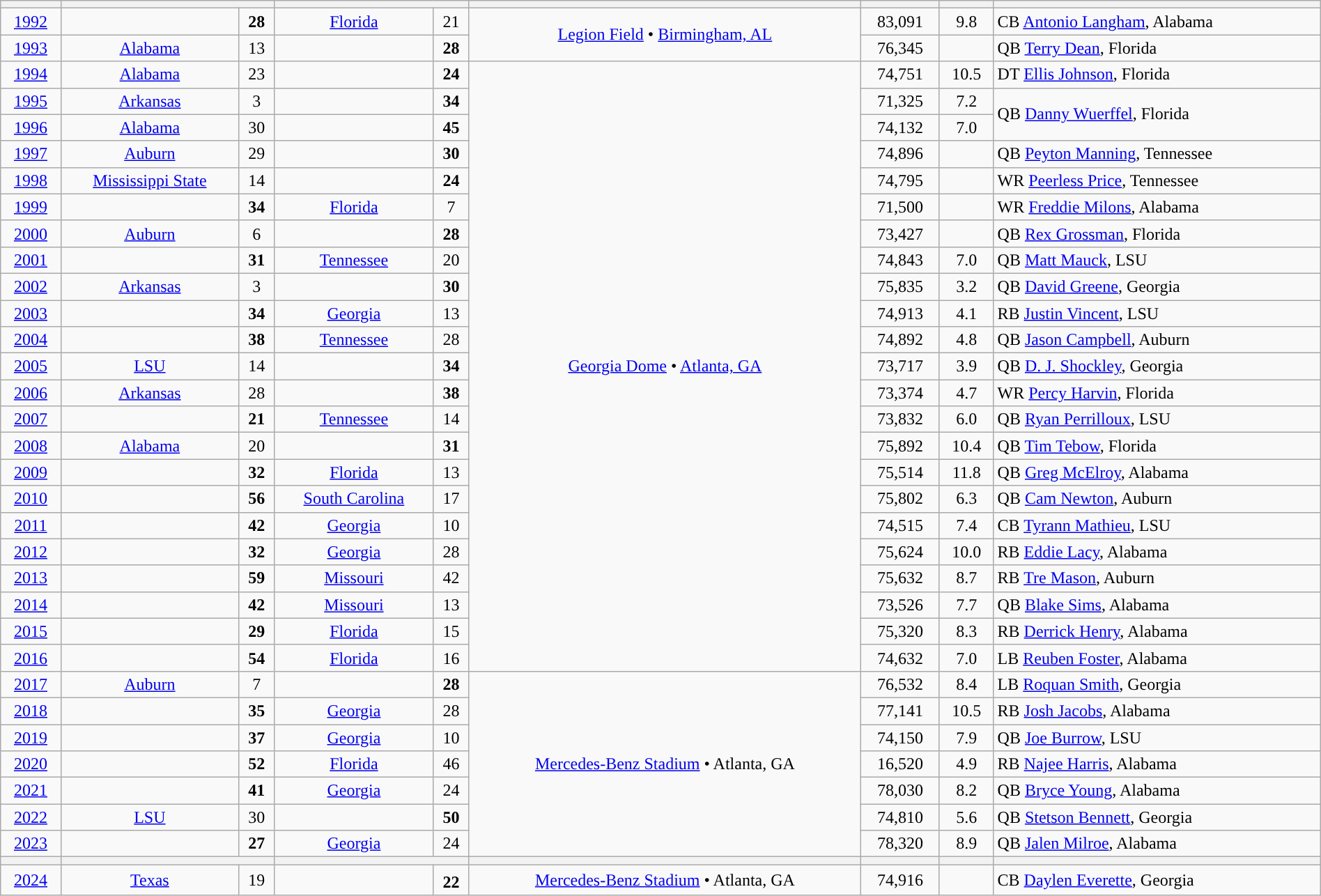<table class="wikitable" style="text-align:center;" width=100%>
<tr>
<th></th>
<th colspan="2"></th>
<th colspan="2"></th>
<th></th>
<th></th>
<th></th>
<th></th>
</tr>
<tr>
<td><a href='#'>1992</a></td>
<td style=> <strong><a href='#'></a></strong></td>
<td><strong>28</strong></td>
<td> <a href='#'>Florida</a></td>
<td>21</td>
<td rowspan=2><a href='#'>Legion Field</a> • <a href='#'>Birmingham, AL</a></td>
<td>83,091</td>
<td>9.8</td>
<td align=left>CB <a href='#'>Antonio Langham</a>, Alabama</td>
</tr>
<tr>
<td><a href='#'>1993</a></td>
<td> <a href='#'>Alabama</a></td>
<td>13</td>
<td style=> <strong><a href='#'></a></strong></td>
<td><strong>28</strong></td>
<td>76,345</td>
<td></td>
<td align=left>QB <a href='#'>Terry Dean</a>, Florida</td>
</tr>
<tr>
<td><a href='#'>1994</a></td>
<td> <a href='#'>Alabama</a></td>
<td>23</td>
<td style=> <strong><a href='#'></a></strong></td>
<td><strong>24</strong></td>
<td rowspan=23><a href='#'>Georgia Dome</a> • <a href='#'>Atlanta, GA</a></td>
<td>74,751</td>
<td>10.5</td>
<td align=left>DT <a href='#'>Ellis Johnson</a>, Florida</td>
</tr>
<tr>
<td><a href='#'>1995</a></td>
<td> <a href='#'>Arkansas</a></td>
<td>3</td>
<td style=> <strong><a href='#'></a></strong></td>
<td><strong>34</strong></td>
<td>71,325</td>
<td>7.2</td>
<td rowspan="2" align="left">QB <a href='#'>Danny Wuerffel</a>, Florida</td>
</tr>
<tr>
<td><a href='#'>1996</a></td>
<td> <a href='#'>Alabama</a></td>
<td>30</td>
<td style=> <strong><a href='#'></a></strong></td>
<td><strong>45</strong></td>
<td>74,132</td>
<td>7.0</td>
</tr>
<tr>
<td><a href='#'>1997</a></td>
<td> <a href='#'>Auburn</a></td>
<td>29</td>
<td style=> <strong><a href='#'></a></strong></td>
<td><strong>30</strong></td>
<td>74,896</td>
<td></td>
<td align=left>QB <a href='#'>Peyton Manning</a>, Tennessee</td>
</tr>
<tr>
<td><a href='#'>1998</a></td>
<td> <a href='#'>Mississippi State</a></td>
<td>14</td>
<td style=> <strong><a href='#'></a></strong></td>
<td><strong>24</strong></td>
<td>74,795</td>
<td></td>
<td align=left>WR <a href='#'>Peerless Price</a>, Tennessee</td>
</tr>
<tr>
<td><a href='#'>1999</a></td>
<td style=> <strong><a href='#'></a></strong></td>
<td><strong>34</strong></td>
<td> <a href='#'>Florida</a></td>
<td>7</td>
<td>71,500</td>
<td></td>
<td align=left>WR <a href='#'>Freddie Milons</a>, Alabama</td>
</tr>
<tr>
<td><a href='#'>2000</a></td>
<td> <a href='#'>Auburn</a></td>
<td>6</td>
<td style=> <strong><a href='#'></a></strong></td>
<td><strong>28</strong></td>
<td>73,427</td>
<td></td>
<td align=left>QB <a href='#'>Rex Grossman</a>, Florida</td>
</tr>
<tr>
<td><a href='#'>2001</a></td>
<td style=> <strong><a href='#'></a></strong></td>
<td><strong>31</strong></td>
<td> <a href='#'>Tennessee</a></td>
<td>20</td>
<td>74,843</td>
<td>7.0</td>
<td align=left>QB <a href='#'>Matt Mauck</a>, LSU</td>
</tr>
<tr>
<td><a href='#'>2002</a></td>
<td> <a href='#'>Arkansas</a></td>
<td>3</td>
<td style=> <strong><a href='#'></a></strong></td>
<td><strong>30</strong></td>
<td>75,835</td>
<td>3.2</td>
<td align=left>QB <a href='#'>David Greene</a>, Georgia</td>
</tr>
<tr>
<td><a href='#'>2003</a></td>
<td style=> <strong><a href='#'></a></strong></td>
<td><strong>34</strong></td>
<td> <a href='#'>Georgia</a></td>
<td>13</td>
<td>74,913</td>
<td>4.1</td>
<td align=left>RB <a href='#'>Justin Vincent</a>, LSU</td>
</tr>
<tr>
<td><a href='#'>2004</a></td>
<td style=> <strong><a href='#'></a></strong></td>
<td><strong>38</strong></td>
<td> <a href='#'>Tennessee</a></td>
<td>28</td>
<td>74,892</td>
<td>4.8</td>
<td align=left>QB <a href='#'>Jason Campbell</a>, Auburn</td>
</tr>
<tr>
<td><a href='#'>2005</a></td>
<td> <a href='#'>LSU</a></td>
<td>14</td>
<td style=> <strong><a href='#'></a></strong></td>
<td><strong>34</strong></td>
<td>73,717</td>
<td>3.9</td>
<td align=left>QB <a href='#'>D. J. Shockley</a>, Georgia</td>
</tr>
<tr>
<td><a href='#'>2006</a></td>
<td> <a href='#'>Arkansas</a></td>
<td>28</td>
<td style=> <strong><a href='#'></a></strong></td>
<td><strong>38</strong></td>
<td>73,374</td>
<td>4.7</td>
<td align=left>WR <a href='#'>Percy Harvin</a>, Florida</td>
</tr>
<tr>
<td><a href='#'>2007</a></td>
<td style=> <strong><a href='#'></a></strong></td>
<td><strong>21</strong></td>
<td> <a href='#'>Tennessee</a></td>
<td>14</td>
<td>73,832</td>
<td>6.0</td>
<td align=left>QB <a href='#'>Ryan Perrilloux</a>, LSU</td>
</tr>
<tr>
<td><a href='#'>2008</a></td>
<td> <a href='#'>Alabama</a></td>
<td>20</td>
<td style=> <strong><a href='#'></a></strong></td>
<td><strong>31</strong></td>
<td>75,892</td>
<td>10.4</td>
<td align=left>QB <a href='#'>Tim Tebow</a>, Florida</td>
</tr>
<tr>
<td><a href='#'>2009</a></td>
<td style=> <strong><a href='#'></a></strong></td>
<td><strong>32</strong></td>
<td> <a href='#'>Florida</a></td>
<td>13</td>
<td>75,514</td>
<td>11.8</td>
<td align=left>QB <a href='#'>Greg McElroy</a>, Alabama</td>
</tr>
<tr>
<td><a href='#'>2010</a></td>
<td style=> <strong><a href='#'></a></strong></td>
<td><strong>56</strong></td>
<td> <a href='#'>South Carolina</a></td>
<td>17</td>
<td>75,802</td>
<td>6.3</td>
<td align=left>QB <a href='#'>Cam Newton</a>, Auburn</td>
</tr>
<tr>
<td><a href='#'>2011</a></td>
<td style=> <strong><a href='#'></a></strong></td>
<td><strong>42</strong></td>
<td> <a href='#'>Georgia</a></td>
<td>10</td>
<td>74,515</td>
<td>7.4</td>
<td align=left>CB <a href='#'>Tyrann Mathieu</a>, LSU</td>
</tr>
<tr>
<td><a href='#'>2012</a></td>
<td style=> <strong><a href='#'></a></strong></td>
<td><strong>32</strong></td>
<td> <a href='#'>Georgia</a></td>
<td>28</td>
<td>75,624</td>
<td>10.0</td>
<td align=left>RB <a href='#'>Eddie Lacy</a>, Alabama</td>
</tr>
<tr>
<td><a href='#'>2013</a></td>
<td style=> <strong><a href='#'></a></strong></td>
<td><strong>59</strong></td>
<td> <a href='#'>Missouri</a></td>
<td>42</td>
<td>75,632</td>
<td>8.7</td>
<td align=left>RB <a href='#'>Tre Mason</a>, Auburn</td>
</tr>
<tr>
<td><a href='#'>2014</a></td>
<td style=> <strong><a href='#'></a></strong></td>
<td><strong>42</strong></td>
<td> <a href='#'>Missouri</a></td>
<td>13</td>
<td>73,526</td>
<td>7.7</td>
<td align=left>QB <a href='#'>Blake Sims</a>, Alabama</td>
</tr>
<tr>
<td><a href='#'>2015</a></td>
<td style=> <strong><a href='#'></a></strong></td>
<td><strong>29</strong></td>
<td> <a href='#'>Florida</a></td>
<td>15</td>
<td>75,320</td>
<td>8.3</td>
<td align=left>RB <a href='#'>Derrick Henry</a>, Alabama</td>
</tr>
<tr>
<td><a href='#'>2016</a></td>
<td style=> <strong><a href='#'></a></strong></td>
<td><strong>54</strong></td>
<td> <a href='#'>Florida</a></td>
<td>16</td>
<td>74,632</td>
<td>7.0</td>
<td align=left>LB <a href='#'>Reuben Foster</a>, Alabama</td>
</tr>
<tr>
<td><a href='#'>2017</a></td>
<td> <a href='#'>Auburn</a></td>
<td>7</td>
<td style=> <strong><a href='#'></a></strong></td>
<td><strong>28</strong></td>
<td rowspan=7><a href='#'>Mercedes-Benz Stadium</a> • Atlanta, GA</td>
<td>76,532</td>
<td>8.4</td>
<td align=left>LB <a href='#'>Roquan Smith</a>, Georgia</td>
</tr>
<tr>
<td><a href='#'>2018</a></td>
<td style=> <strong><a href='#'></a></strong></td>
<td><strong>35</strong></td>
<td> <a href='#'>Georgia</a></td>
<td>28</td>
<td>77,141</td>
<td>10.5</td>
<td align="left">RB <a href='#'>Josh Jacobs</a>, Alabama</td>
</tr>
<tr>
<td><a href='#'>2019</a></td>
<td style=> <strong><a href='#'></a></strong></td>
<td><strong>37</strong></td>
<td> <a href='#'>Georgia</a></td>
<td>10</td>
<td>74,150</td>
<td>7.9</td>
<td align=left>QB <a href='#'>Joe Burrow</a>, LSU</td>
</tr>
<tr>
<td><a href='#'>2020</a></td>
<td style=> <strong><a href='#'></a></strong></td>
<td><strong>52</strong></td>
<td> <a href='#'>Florida</a></td>
<td>46</td>
<td>16,520</td>
<td>4.9</td>
<td align=left>RB <a href='#'>Najee Harris</a>, Alabama</td>
</tr>
<tr>
<td><a href='#'>2021</a></td>
<td style=> <strong><a href='#'></a></strong></td>
<td><strong>41</strong></td>
<td> <a href='#'>Georgia</a></td>
<td>24</td>
<td>78,030</td>
<td>8.2</td>
<td align=left>QB <a href='#'>Bryce Young</a>, Alabama</td>
</tr>
<tr>
<td><a href='#'>2022</a></td>
<td> <a href='#'>LSU</a></td>
<td>30</td>
<td style=> <strong><a href='#'></a></strong></td>
<td><strong>50</strong></td>
<td>74,810</td>
<td>5.6</td>
<td align=left>QB <a href='#'>Stetson Bennett</a>, Georgia</td>
</tr>
<tr>
<td><a href='#'>2023</a></td>
<td style=> <strong><a href='#'></a></strong></td>
<td><strong>27</strong></td>
<td> <a href='#'>Georgia</a></td>
<td>24</td>
<td>78,320</td>
<td>8.9</td>
<td align=left>QB <a href='#'>Jalen Milroe</a>, Alabama</td>
</tr>
<tr>
<th></th>
<th colspan="2"></th>
<th colspan="2"></th>
<th colspan="1"></th>
<th colspan="1"></th>
<th colspan="1"></th>
<th colspan="1"></th>
</tr>
<tr>
<td><a href='#'>2024</a></td>
<td> <a href='#'>Texas</a></td>
<td>19</td>
<td style=> <strong><a href='#'></a></strong></td>
<td><strong>22</strong><sup></sup></td>
<td><a href='#'>Mercedes-Benz Stadium</a> • Atlanta, GA</td>
<td>74,916</td>
<td></td>
<td align=left>CB <a href='#'>Daylen Everette</a>, Georgia</td>
</tr>
</table>
